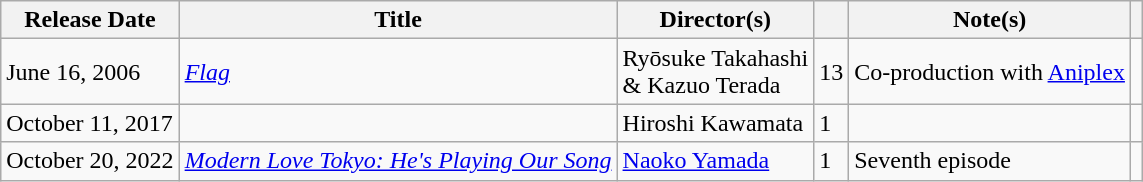<table class="wikitable sortable">
<tr>
<th>Release Date</th>
<th>Title</th>
<th class="unsortable" ">Director(s)</th>
<th class="unsortable" "></th>
<th class="unsortable" ">Note(s)</th>
<th class="unsortable" "></th>
</tr>
<tr>
<td>June 16, 2006</td>
<td><em><a href='#'>Flag</a></em></td>
<td>Ryōsuke Takahashi<br>& Kazuo Terada</td>
<td>13</td>
<td>Co-production with <a href='#'>Aniplex</a></td>
<td></td>
</tr>
<tr>
<td>October 11, 2017</td>
<td><em></em></td>
<td>Hiroshi Kawamata</td>
<td>1</td>
<td></td>
<td></td>
</tr>
<tr>
<td>October 20, 2022</td>
<td><a href='#'><em>Modern Love Tokyo: He's Playing Our Song</em></a></td>
<td><a href='#'>Naoko Yamada</a></td>
<td>1</td>
<td>Seventh episode</td>
<td></td>
</tr>
</table>
